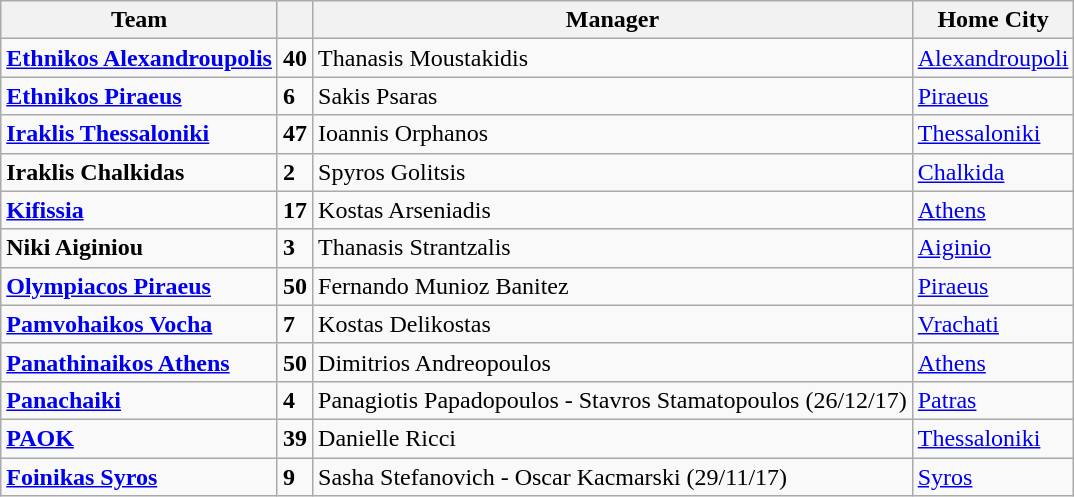<table class="wikitable sortable">
<tr>
<th>Team</th>
<th></th>
<th>Manager</th>
<th>Home City</th>
</tr>
<tr>
<td align="left"><strong><a href='#'>Ethnikos Alexandroupolis</a></strong></td>
<td><strong>40</strong></td>
<td>Thanasis Moustakidis</td>
<td><a href='#'>Alexandroupoli</a></td>
</tr>
<tr>
<td align="left"><strong><a href='#'>Ethnikos Piraeus</a></strong></td>
<td><strong>6</strong></td>
<td>Sakis Psaras</td>
<td><a href='#'>Piraeus</a></td>
</tr>
<tr>
<td align="left"><strong><a href='#'>Iraklis Thessaloniki</a></strong></td>
<td><strong>47</strong></td>
<td>Ioannis Orphanos</td>
<td><a href='#'>Thessaloniki</a></td>
</tr>
<tr>
<td align="left"><strong>Iraklis Chalkidas</strong></td>
<td><strong>2</strong></td>
<td>Spyros Golitsis</td>
<td><a href='#'>Chalkida</a></td>
</tr>
<tr>
<td align="left"><strong><a href='#'>Kifissia</a></strong></td>
<td><strong>17</strong></td>
<td>Kostas Arseniadis</td>
<td><a href='#'>Athens</a></td>
</tr>
<tr>
<td align="left"><strong>Niki Aiginiou</strong></td>
<td><strong>3</strong></td>
<td>Thanasis Strantzalis</td>
<td><a href='#'>Aiginio</a></td>
</tr>
<tr>
<td align="left"><strong><a href='#'>Olympiacos Piraeus</a></strong></td>
<td><strong>50</strong></td>
<td>Fernando Munioz Banitez</td>
<td><a href='#'>Piraeus</a></td>
</tr>
<tr>
<td align="left"><strong><a href='#'>Pamvohaikos Vocha</a></strong></td>
<td><strong>7</strong></td>
<td>Kostas Delikostas</td>
<td><a href='#'>Vrachati</a></td>
</tr>
<tr>
<td align="left"><strong><a href='#'>Panathinaikos Athens</a></strong></td>
<td><strong>50</strong></td>
<td>Dimitrios Andreopoulos</td>
<td><a href='#'>Athens</a></td>
</tr>
<tr>
<td align="left"><strong><a href='#'>Panachaiki</a></strong></td>
<td><strong>4</strong></td>
<td>Panagiotis Papadopoulos - Stavros Stamatopoulos (26/12/17)</td>
<td><a href='#'>Patras</a></td>
</tr>
<tr>
<td align="left"><strong><a href='#'>PAOK</a></strong></td>
<td><strong>39</strong></td>
<td>Danielle Ricci</td>
<td><a href='#'>Thessaloniki</a></td>
</tr>
<tr>
<td align="left"><strong><a href='#'>Foinikas Syros</a></strong></td>
<td><strong>9</strong></td>
<td>Sasha Stefanovich - Oscar Kacmarski (29/11/17)</td>
<td><a href='#'>Syros</a></td>
</tr>
</table>
